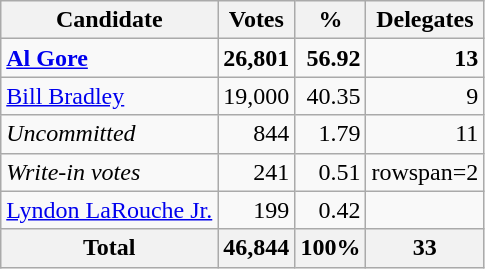<table class="wikitable sortable" style="text-align:right;">
<tr>
<th>Candidate</th>
<th>Votes</th>
<th>%</th>
<th>Delegates</th>
</tr>
<tr>
<td style="text-align:left;" data-sort-value="Gore, Al"><strong><a href='#'>Al Gore</a></strong></td>
<td><strong>26,801</strong></td>
<td><strong>56.92</strong></td>
<td><strong>13</strong></td>
</tr>
<tr>
<td style="text-align:left;" data-sort-value="Bradley, Bill"><a href='#'>Bill Bradley</a></td>
<td>19,000</td>
<td>40.35</td>
<td>9</td>
</tr>
<tr>
<td style="text-align:left;" data-sort-value="ZZZ"><em>Uncommitted</em></td>
<td>844</td>
<td>1.79</td>
<td>11</td>
</tr>
<tr>
<td style="text-align:left;" data-sort-value="ZZZ"><em>Write-in votes</em></td>
<td>241</td>
<td>0.51</td>
<td>rowspan=2 </td>
</tr>
<tr>
<td style="text-align:left;" data-sort-value="LaRouche Jr., Lyndon"><a href='#'>Lyndon LaRouche Jr.</a></td>
<td>199</td>
<td>0.42</td>
</tr>
<tr>
<th>Total</th>
<th>46,844</th>
<th>100%</th>
<th>33</th>
</tr>
</table>
